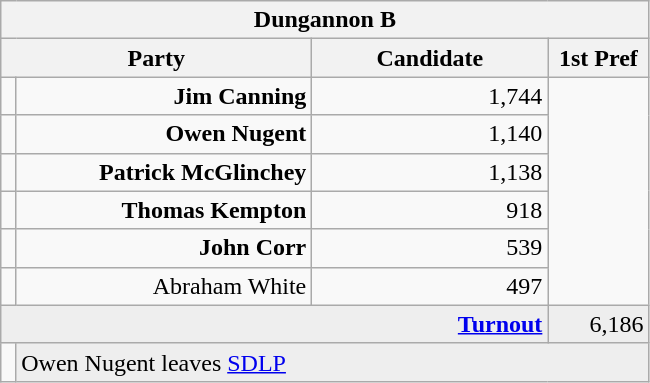<table class="wikitable">
<tr>
<th colspan="4" align="center">Dungannon B</th>
</tr>
<tr>
<th colspan="2" align="center" width=200>Party</th>
<th width=150>Candidate</th>
<th width=60>1st Pref</th>
</tr>
<tr>
<td></td>
<td align="right"><strong>Jim Canning</strong></td>
<td align="right">1,744</td>
</tr>
<tr>
<td></td>
<td align="right"><strong>Owen Nugent</strong></td>
<td align="right">1,140</td>
</tr>
<tr>
<td></td>
<td align="right"><strong>Patrick McGlinchey</strong></td>
<td align="right">1,138</td>
</tr>
<tr>
<td></td>
<td align="right"><strong>Thomas Kempton</strong></td>
<td align="right">918</td>
</tr>
<tr>
<td></td>
<td align="right"><strong>John Corr</strong></td>
<td align="right">539</td>
</tr>
<tr>
<td></td>
<td align="right">Abraham White</td>
<td align="right">497</td>
</tr>
<tr bgcolor="EEEEEE">
<td colspan=3 align="right"><strong><a href='#'>Turnout</a></strong></td>
<td align="right">6,186</td>
</tr>
<tr>
<td bgcolor=></td>
<td colspan=3 bgcolor="EEEEEE">Owen Nugent leaves <a href='#'>SDLP</a></td>
</tr>
</table>
